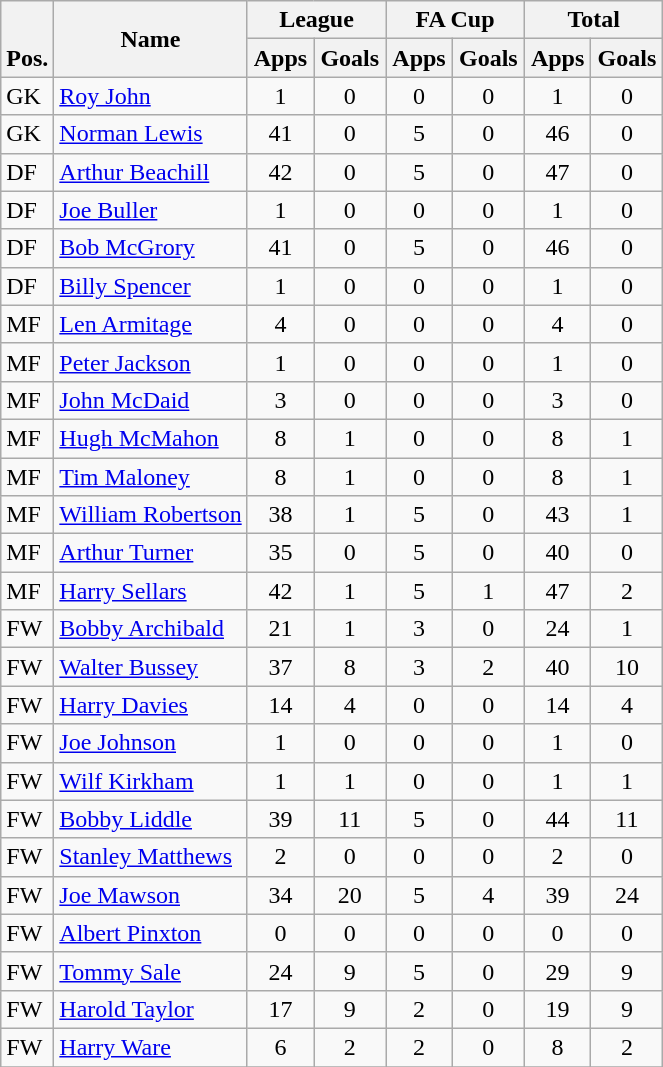<table class="wikitable" style="text-align:center">
<tr>
<th rowspan="2" valign="bottom">Pos.</th>
<th rowspan="2">Name</th>
<th colspan="2" width="85">League</th>
<th colspan="2" width="85">FA Cup</th>
<th colspan="2" width="85">Total</th>
</tr>
<tr>
<th>Apps</th>
<th>Goals</th>
<th>Apps</th>
<th>Goals</th>
<th>Apps</th>
<th>Goals</th>
</tr>
<tr>
<td align="left">GK</td>
<td align="left"> <a href='#'>Roy John</a></td>
<td>1</td>
<td>0</td>
<td>0</td>
<td>0</td>
<td>1</td>
<td>0</td>
</tr>
<tr>
<td align="left">GK</td>
<td align="left"> <a href='#'>Norman Lewis</a></td>
<td>41</td>
<td>0</td>
<td>5</td>
<td>0</td>
<td>46</td>
<td>0</td>
</tr>
<tr>
<td align="left">DF</td>
<td align="left"> <a href='#'>Arthur Beachill</a></td>
<td>42</td>
<td>0</td>
<td>5</td>
<td>0</td>
<td>47</td>
<td>0</td>
</tr>
<tr>
<td align="left">DF</td>
<td align="left"> <a href='#'>Joe Buller</a></td>
<td>1</td>
<td>0</td>
<td>0</td>
<td>0</td>
<td>1</td>
<td>0</td>
</tr>
<tr>
<td align="left">DF</td>
<td align="left"> <a href='#'>Bob McGrory</a></td>
<td>41</td>
<td>0</td>
<td>5</td>
<td>0</td>
<td>46</td>
<td>0</td>
</tr>
<tr>
<td align="left">DF</td>
<td align="left"> <a href='#'>Billy Spencer</a></td>
<td>1</td>
<td>0</td>
<td>0</td>
<td>0</td>
<td>1</td>
<td>0</td>
</tr>
<tr>
<td align="left">MF</td>
<td align="left"> <a href='#'>Len Armitage</a></td>
<td>4</td>
<td>0</td>
<td>0</td>
<td>0</td>
<td>4</td>
<td>0</td>
</tr>
<tr>
<td align="left">MF</td>
<td align="left"> <a href='#'>Peter Jackson</a></td>
<td>1</td>
<td>0</td>
<td>0</td>
<td>0</td>
<td>1</td>
<td>0</td>
</tr>
<tr>
<td align="left">MF</td>
<td align="left"> <a href='#'>John McDaid</a></td>
<td>3</td>
<td>0</td>
<td>0</td>
<td>0</td>
<td>3</td>
<td>0</td>
</tr>
<tr>
<td align="left">MF</td>
<td align="left"> <a href='#'>Hugh McMahon</a></td>
<td>8</td>
<td>1</td>
<td>0</td>
<td>0</td>
<td>8</td>
<td>1</td>
</tr>
<tr>
<td align="left">MF</td>
<td align="left"> <a href='#'>Tim Maloney</a></td>
<td>8</td>
<td>1</td>
<td>0</td>
<td>0</td>
<td>8</td>
<td>1</td>
</tr>
<tr>
<td align="left">MF</td>
<td align="left"> <a href='#'>William Robertson</a></td>
<td>38</td>
<td>1</td>
<td>5</td>
<td>0</td>
<td>43</td>
<td>1</td>
</tr>
<tr>
<td align="left">MF</td>
<td align="left"> <a href='#'>Arthur Turner</a></td>
<td>35</td>
<td>0</td>
<td>5</td>
<td>0</td>
<td>40</td>
<td>0</td>
</tr>
<tr>
<td align="left">MF</td>
<td align="left"> <a href='#'>Harry Sellars</a></td>
<td>42</td>
<td>1</td>
<td>5</td>
<td>1</td>
<td>47</td>
<td>2</td>
</tr>
<tr>
<td align="left">FW</td>
<td align="left"> <a href='#'>Bobby Archibald</a></td>
<td>21</td>
<td>1</td>
<td>3</td>
<td>0</td>
<td>24</td>
<td>1</td>
</tr>
<tr>
<td align="left">FW</td>
<td align="left"> <a href='#'>Walter Bussey</a></td>
<td>37</td>
<td>8</td>
<td>3</td>
<td>2</td>
<td>40</td>
<td>10</td>
</tr>
<tr>
<td align="left">FW</td>
<td align="left"> <a href='#'>Harry Davies</a></td>
<td>14</td>
<td>4</td>
<td>0</td>
<td>0</td>
<td>14</td>
<td>4</td>
</tr>
<tr>
<td align="left">FW</td>
<td align="left"> <a href='#'>Joe Johnson</a></td>
<td>1</td>
<td>0</td>
<td>0</td>
<td>0</td>
<td>1</td>
<td>0</td>
</tr>
<tr>
<td align="left">FW</td>
<td align="left"> <a href='#'>Wilf Kirkham</a></td>
<td>1</td>
<td>1</td>
<td>0</td>
<td>0</td>
<td>1</td>
<td>1</td>
</tr>
<tr>
<td align="left">FW</td>
<td align="left"> <a href='#'>Bobby Liddle</a></td>
<td>39</td>
<td>11</td>
<td>5</td>
<td>0</td>
<td>44</td>
<td>11</td>
</tr>
<tr>
<td align="left">FW</td>
<td align="left"> <a href='#'>Stanley Matthews</a></td>
<td>2</td>
<td>0</td>
<td>0</td>
<td>0</td>
<td>2</td>
<td>0</td>
</tr>
<tr>
<td align="left">FW</td>
<td align="left"> <a href='#'>Joe Mawson</a></td>
<td>34</td>
<td>20</td>
<td>5</td>
<td>4</td>
<td>39</td>
<td>24</td>
</tr>
<tr>
<td align="left">FW</td>
<td align="left"> <a href='#'>Albert Pinxton</a></td>
<td>0</td>
<td>0</td>
<td>0</td>
<td>0</td>
<td>0</td>
<td>0</td>
</tr>
<tr>
<td align="left">FW</td>
<td align="left"> <a href='#'>Tommy Sale</a></td>
<td>24</td>
<td>9</td>
<td>5</td>
<td>0</td>
<td>29</td>
<td>9</td>
</tr>
<tr>
<td align="left">FW</td>
<td align="left"> <a href='#'>Harold Taylor</a></td>
<td>17</td>
<td>9</td>
<td>2</td>
<td>0</td>
<td>19</td>
<td>9</td>
</tr>
<tr>
<td align="left">FW</td>
<td align="left"> <a href='#'>Harry Ware</a></td>
<td>6</td>
<td>2</td>
<td>2</td>
<td>0</td>
<td>8</td>
<td>2</td>
</tr>
<tr>
</tr>
</table>
